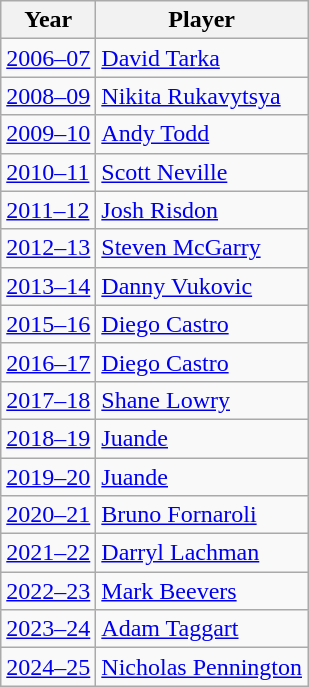<table class="wikitable">
<tr>
<th>Year</th>
<th>Player</th>
</tr>
<tr>
<td><a href='#'>2006–07</a></td>
<td> <a href='#'>David Tarka</a></td>
</tr>
<tr>
<td><a href='#'>2008–09</a></td>
<td> <a href='#'>Nikita Rukavytsya</a></td>
</tr>
<tr>
<td><a href='#'>2009–10</a></td>
<td> <a href='#'>Andy Todd</a></td>
</tr>
<tr>
<td><a href='#'>2010–11</a></td>
<td> <a href='#'>Scott Neville</a></td>
</tr>
<tr>
<td><a href='#'>2011–12</a></td>
<td> <a href='#'>Josh Risdon</a></td>
</tr>
<tr>
<td><a href='#'>2012–13</a></td>
<td> <a href='#'>Steven McGarry</a></td>
</tr>
<tr>
<td><a href='#'>2013–14</a></td>
<td> <a href='#'>Danny Vukovic</a></td>
</tr>
<tr>
<td><a href='#'>2015–16</a></td>
<td> <a href='#'>Diego Castro</a></td>
</tr>
<tr>
<td><a href='#'>2016–17</a></td>
<td> <a href='#'>Diego Castro</a></td>
</tr>
<tr>
<td><a href='#'>2017–18</a></td>
<td> <a href='#'>Shane Lowry</a></td>
</tr>
<tr>
<td><a href='#'>2018–19</a></td>
<td> <a href='#'>Juande</a></td>
</tr>
<tr>
<td><a href='#'>2019–20</a></td>
<td> <a href='#'>Juande</a></td>
</tr>
<tr>
<td><a href='#'>2020–21</a></td>
<td> <a href='#'>Bruno Fornaroli</a></td>
</tr>
<tr>
<td><a href='#'>2021–22</a></td>
<td> <a href='#'>Darryl Lachman</a></td>
</tr>
<tr>
<td><a href='#'>2022–23</a></td>
<td> <a href='#'>Mark Beevers</a></td>
</tr>
<tr>
<td><a href='#'>2023–24</a></td>
<td> <a href='#'>Adam Taggart</a></td>
</tr>
<tr>
<td><a href='#'>2024–25</a></td>
<td> <a href='#'>Nicholas Pennington</a></td>
</tr>
</table>
